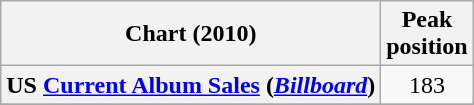<table class="wikitable sortable plainrowheaders" style="text-align:center">
<tr>
<th scope="col">Chart (2010)</th>
<th scope="col">Peak<br> position</th>
</tr>
<tr>
<th scope="row">US <a href='#'>Current Album Sales</a> (<em><a href='#'>Billboard</a></em>)</th>
<td>183</td>
</tr>
<tr>
</tr>
<tr>
</tr>
<tr>
</tr>
</table>
